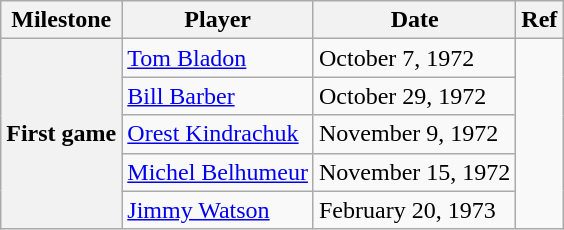<table class="wikitable">
<tr>
<th scope="col">Milestone</th>
<th scope="col">Player</th>
<th scope="col">Date</th>
<th scope="col">Ref</th>
</tr>
<tr>
<th rowspan=5>First game</th>
<td><a href='#'>Tom Bladon</a></td>
<td>October 7, 1972</td>
<td rowspan=5></td>
</tr>
<tr>
<td><a href='#'>Bill Barber</a></td>
<td>October 29, 1972</td>
</tr>
<tr>
<td><a href='#'>Orest Kindrachuk</a></td>
<td>November 9, 1972</td>
</tr>
<tr>
<td><a href='#'>Michel Belhumeur</a></td>
<td>November 15, 1972</td>
</tr>
<tr>
<td><a href='#'>Jimmy Watson</a></td>
<td>February 20, 1973</td>
</tr>
</table>
